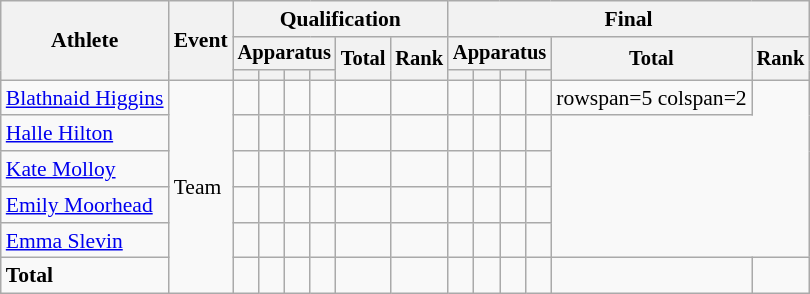<table class="wikitable" style="font-size:90%">
<tr>
<th rowspan=3>Athlete</th>
<th rowspan=3>Event</th>
<th colspan=6>Qualification</th>
<th colspan=6>Final</th>
</tr>
<tr style="font-size:95%">
<th colspan=4>Apparatus</th>
<th rowspan=2>Total</th>
<th rowspan=2>Rank</th>
<th colspan=4>Apparatus</th>
<th rowspan=2>Total</th>
<th rowspan=2>Rank</th>
</tr>
<tr style="font-size:95%">
<th></th>
<th></th>
<th></th>
<th></th>
<th></th>
<th></th>
<th></th>
<th></th>
</tr>
<tr align=center>
<td align=left><a href='#'>Blathnaid Higgins</a></td>
<td align=left rowspan=6>Team</td>
<td></td>
<td></td>
<td></td>
<td></td>
<td></td>
<td></td>
<td></td>
<td></td>
<td></td>
<td></td>
<td>rowspan=5 colspan=2</td>
</tr>
<tr align=center>
<td align=left><a href='#'>Halle Hilton</a></td>
<td></td>
<td></td>
<td></td>
<td></td>
<td></td>
<td></td>
<td></td>
<td></td>
<td></td>
<td></td>
</tr>
<tr align=center>
<td align=left><a href='#'>Kate Molloy</a></td>
<td></td>
<td></td>
<td></td>
<td></td>
<td></td>
<td></td>
<td></td>
<td></td>
<td></td>
<td></td>
</tr>
<tr align=center>
<td align=left><a href='#'>Emily Moorhead</a></td>
<td></td>
<td></td>
<td></td>
<td></td>
<td></td>
<td></td>
<td></td>
<td></td>
<td></td>
<td></td>
</tr>
<tr align=center>
<td align=left><a href='#'>Emma Slevin</a></td>
<td></td>
<td></td>
<td></td>
<td></td>
<td></td>
<td></td>
<td></td>
<td></td>
<td></td>
<td></td>
</tr>
<tr align=center>
<td align=left><strong>Total</strong></td>
<td></td>
<td></td>
<td></td>
<td></td>
<td></td>
<td></td>
<td></td>
<td></td>
<td></td>
<td></td>
<td></td>
<td></td>
</tr>
</table>
